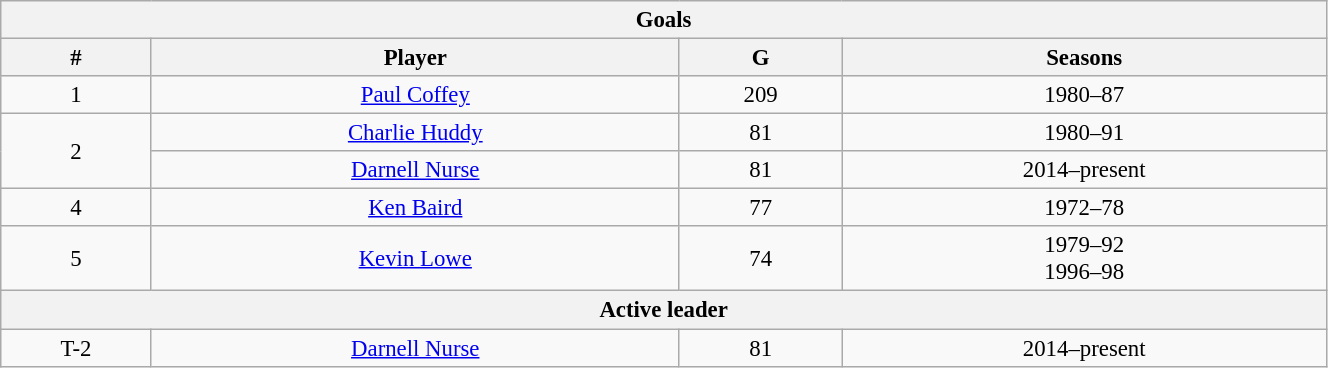<table class="wikitable" style="text-align: center; font-size: 95%" width="70%">
<tr>
<th colspan="4">Goals</th>
</tr>
<tr>
<th>#</th>
<th>Player</th>
<th>G</th>
<th>Seasons</th>
</tr>
<tr>
<td>1</td>
<td><a href='#'>Paul Coffey</a></td>
<td>209</td>
<td>1980–87</td>
</tr>
<tr>
<td rowspan="2">2</td>
<td><a href='#'>Charlie Huddy</a></td>
<td>81</td>
<td>1980–91</td>
</tr>
<tr>
<td><a href='#'>Darnell Nurse</a></td>
<td>81</td>
<td>2014–present</td>
</tr>
<tr>
<td>4</td>
<td><a href='#'>Ken Baird</a></td>
<td>77</td>
<td>1972–78</td>
</tr>
<tr>
<td>5</td>
<td><a href='#'>Kevin Lowe</a></td>
<td>74</td>
<td>1979–92<br>1996–98</td>
</tr>
<tr>
<th colspan="4">Active leader</th>
</tr>
<tr>
<td>T-2</td>
<td><a href='#'>Darnell Nurse</a></td>
<td>81</td>
<td>2014–present</td>
</tr>
</table>
